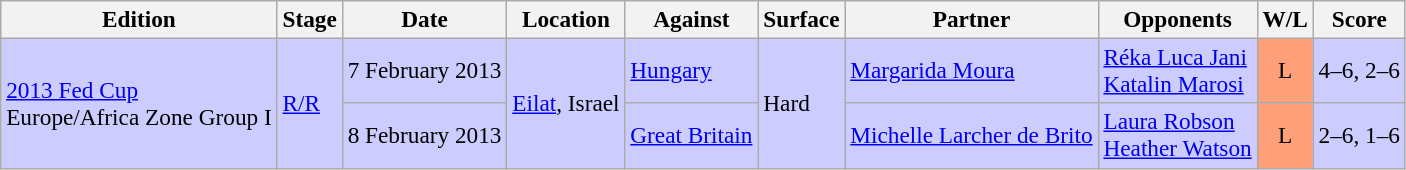<table class=wikitable style=font-size:97%>
<tr>
<th>Edition</th>
<th>Stage</th>
<th>Date</th>
<th>Location</th>
<th>Against</th>
<th>Surface</th>
<th>Partner</th>
<th>Opponents</th>
<th>W/L</th>
<th>Score</th>
</tr>
<tr style="background:#ccf;">
<td rowspan="2"><a href='#'>2013 Fed Cup</a> <br> Europe/Africa Zone Group I</td>
<td rowspan="2"><a href='#'>R/R</a></td>
<td>7 February 2013</td>
<td rowspan="2"><a href='#'>Eilat</a>, Israel</td>
<td> <a href='#'>Hungary</a></td>
<td rowspan="2">Hard</td>
<td> <a href='#'>Margarida Moura</a></td>
<td> <a href='#'>Réka Luca Jani</a> <br>  <a href='#'>Katalin Marosi</a></td>
<td style="text-align:center; background:#ffa07a;">L</td>
<td>4–6, 2–6</td>
</tr>
<tr style="background:#ccf;">
<td>8 February 2013</td>
<td> <a href='#'>Great Britain</a></td>
<td> <a href='#'>Michelle Larcher de Brito</a></td>
<td> <a href='#'>Laura Robson</a> <br>  <a href='#'>Heather Watson</a></td>
<td style="text-align:center; background:#ffa07a;">L</td>
<td>2–6, 1–6</td>
</tr>
</table>
